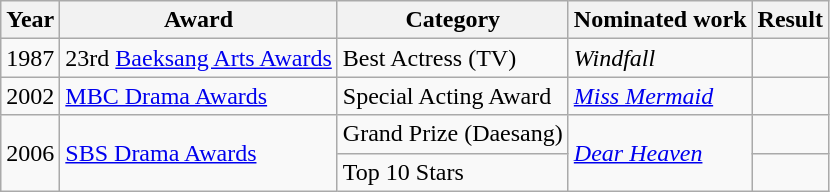<table class="wikitable">
<tr>
<th>Year</th>
<th>Award</th>
<th>Category</th>
<th>Nominated work</th>
<th>Result</th>
</tr>
<tr>
<td>1987</td>
<td>23rd <a href='#'>Baeksang Arts Awards</a></td>
<td>Best Actress (TV)</td>
<td><em>Windfall</em></td>
<td></td>
</tr>
<tr>
<td>2002</td>
<td><a href='#'>MBC Drama Awards</a></td>
<td>Special Acting Award</td>
<td><em><a href='#'>Miss Mermaid</a></em></td>
<td></td>
</tr>
<tr>
<td rowspan=2>2006</td>
<td rowspan=2><a href='#'>SBS Drama Awards</a></td>
<td>Grand Prize (Daesang)</td>
<td rowspan=2><em><a href='#'>Dear Heaven</a></em></td>
<td></td>
</tr>
<tr>
<td>Top 10 Stars</td>
<td></td>
</tr>
</table>
